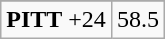<table class="wikitable">
<tr align="center">
</tr>
<tr align="center">
<td><strong>PITT</strong> +24</td>
<td>58.5</td>
</tr>
</table>
